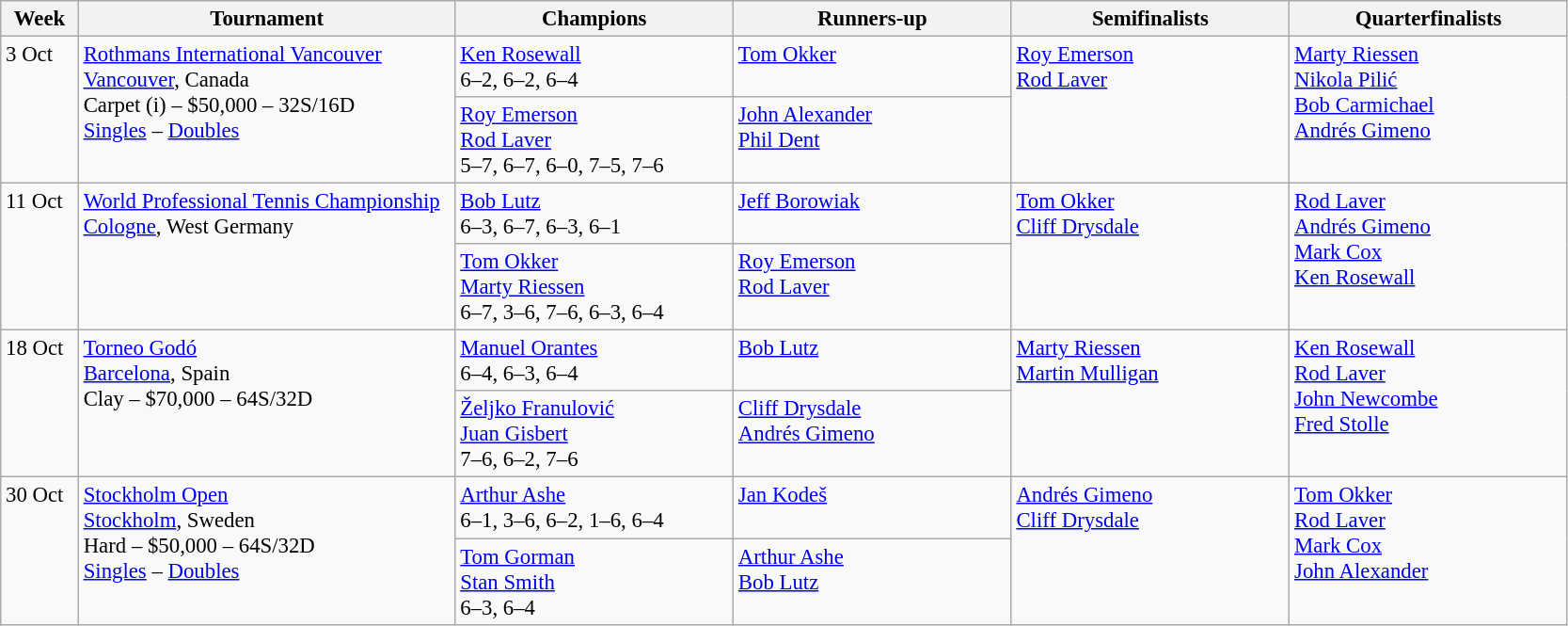<table class=wikitable style=font-size:95%>
<tr>
<th style="width:48px;">Week</th>
<th style="width:260px;">Tournament</th>
<th style="width:190px;">Champions</th>
<th style="width:190px;">Runners-up</th>
<th style="width:190px;">Semifinalists</th>
<th style="width:190px;">Quarterfinalists</th>
</tr>
<tr valign=top>
<td rowspan=2>3 Oct</td>
<td rowspan=2><a href='#'>Rothmans International Vancouver</a><br> <a href='#'>Vancouver</a>, Canada <br> Carpet (i) – $50,000 – 32S/16D <br> <a href='#'>Singles</a> – <a href='#'>Doubles</a></td>
<td> <a href='#'>Ken Rosewall</a><br>6–2, 6–2, 6–4</td>
<td> <a href='#'>Tom Okker</a></td>
<td rowspan=2> <a href='#'>Roy Emerson</a><br> <a href='#'>Rod Laver</a></td>
<td rowspan=2> <a href='#'>Marty Riessen</a> <br> <a href='#'>Nikola Pilić</a><br> <a href='#'>Bob Carmichael</a><br> <a href='#'>Andrés Gimeno</a></td>
</tr>
<tr valign=top>
<td> <a href='#'>Roy Emerson</a><br> <a href='#'>Rod Laver</a><br>5–7, 6–7, 6–0, 7–5, 7–6</td>
<td> <a href='#'>John Alexander</a><br> <a href='#'>Phil Dent</a></td>
</tr>
<tr valign=top>
<td rowspan=2>11 Oct</td>
<td rowspan=2><a href='#'>World Professional Tennis Championship</a><br> <a href='#'>Cologne</a>, West Germany</td>
<td> <a href='#'>Bob Lutz</a><br>6–3, 6–7, 6–3, 6–1</td>
<td> <a href='#'>Jeff Borowiak</a></td>
<td rowspan=2> <a href='#'>Tom Okker</a> <br> <a href='#'>Cliff Drysdale</a></td>
<td rowspan=2> <a href='#'>Rod Laver</a> <br>  <a href='#'>Andrés Gimeno</a><br> <a href='#'>Mark Cox</a> <br> <a href='#'>Ken Rosewall</a></td>
</tr>
<tr valign=top>
<td> <a href='#'>Tom Okker</a><br> <a href='#'>Marty Riessen</a><br>6–7, 3–6, 7–6, 6–3, 6–4</td>
<td> <a href='#'>Roy Emerson</a><br> <a href='#'>Rod Laver</a></td>
</tr>
<tr valign=top>
<td rowspan=2>18 Oct</td>
<td rowspan=2><a href='#'>Torneo Godó</a><br> <a href='#'>Barcelona</a>, Spain <br> Clay – $70,000 – 64S/32D</td>
<td> <a href='#'>Manuel Orantes</a><br>6–4, 6–3, 6–4</td>
<td> <a href='#'>Bob Lutz</a></td>
<td rowspan=2> <a href='#'>Marty Riessen</a> <br> <a href='#'>Martin Mulligan</a></td>
<td rowspan=2> <a href='#'>Ken Rosewall</a> <br> <a href='#'>Rod Laver</a> <br> <a href='#'>John Newcombe</a><br> <a href='#'>Fred Stolle</a></td>
</tr>
<tr valign=top>
<td> <a href='#'>Željko Franulović</a><br> <a href='#'>Juan Gisbert</a><br>7–6, 6–2, 7–6</td>
<td> <a href='#'>Cliff Drysdale</a><br> <a href='#'>Andrés Gimeno</a></td>
</tr>
<tr valign=top>
<td rowspan=2>30 Oct</td>
<td rowspan=2><a href='#'>Stockholm Open</a><br> <a href='#'>Stockholm</a>, Sweden <br> Hard – $50,000 – 64S/32D <br> <a href='#'>Singles</a> – <a href='#'>Doubles</a></td>
<td> <a href='#'>Arthur Ashe</a><br>6–1, 3–6, 6–2, 1–6, 6–4</td>
<td> <a href='#'>Jan Kodeš</a></td>
<td rowspan=2> <a href='#'>Andrés Gimeno</a> <br> <a href='#'>Cliff Drysdale</a></td>
<td rowspan=2> <a href='#'>Tom Okker</a> <br> <a href='#'>Rod Laver</a> <br> <a href='#'>Mark Cox</a><br> <a href='#'>John Alexander</a></td>
</tr>
<tr valign=top>
<td> <a href='#'>Tom Gorman</a><br> <a href='#'>Stan Smith</a><br>6–3, 6–4</td>
<td> <a href='#'>Arthur Ashe</a><br> <a href='#'>Bob Lutz</a></td>
</tr>
</table>
